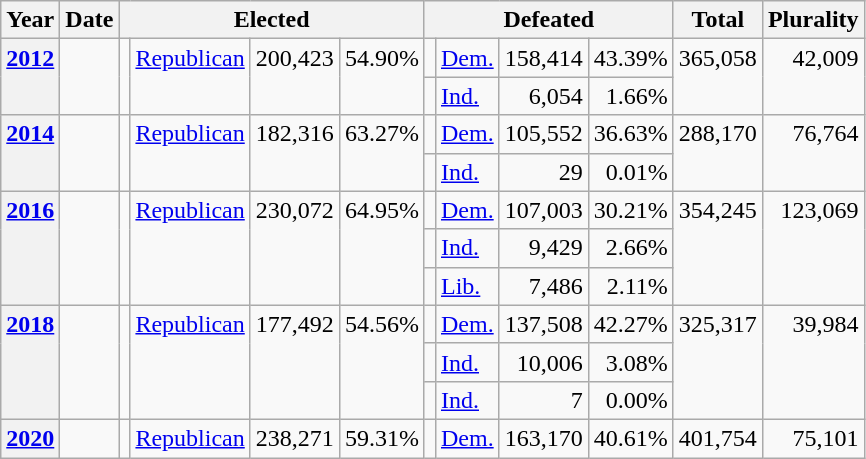<table class=wikitable>
<tr>
<th>Year</th>
<th>Date</th>
<th ! colspan="4">Elected</th>
<th ! colspan="4">Defeated</th>
<th>Total</th>
<th>Plurality</th>
</tr>
<tr>
<th rowspan="2" valign="top"><a href='#'>2012</a></th>
<td rowspan="2" valign="top"></td>
<td rowspan="2" valign="top"></td>
<td rowspan="2" valign="top" ><a href='#'>Republican</a></td>
<td rowspan="2" valign="top" align="right">200,423</td>
<td rowspan="2" valign="top" align="right">54.90%</td>
<td valign="top"></td>
<td valign="top" ><a href='#'>Dem.</a></td>
<td valign="top" align="right">158,414</td>
<td valign="top" align="right">43.39%</td>
<td rowspan="2" valign="top" align="right">365,058</td>
<td rowspan="2" valign="top" align="right">42,009</td>
</tr>
<tr>
<td valign="top"></td>
<td valign="top" ><a href='#'>Ind.</a></td>
<td valign="top" align="right">6,054</td>
<td valign="top" align="right">1.66%</td>
</tr>
<tr>
<th rowspan="2" valign="top"><a href='#'>2014</a></th>
<td rowspan="2" valign="top"></td>
<td rowspan="2" valign="top"></td>
<td rowspan="2" valign="top" ><a href='#'>Republican</a></td>
<td rowspan="2" valign="top" align="right">182,316</td>
<td rowspan="2" valign="top" align="right">63.27%</td>
<td valign="top"></td>
<td valign="top" ><a href='#'>Dem.</a></td>
<td valign="top" align="right">105,552</td>
<td valign="top" align="right">36.63%</td>
<td rowspan="2" valign="top" align="right">288,170</td>
<td rowspan="2" valign="top" align="right">76,764</td>
</tr>
<tr>
<td valign="top"></td>
<td valign="top" ><a href='#'>Ind.</a></td>
<td valign="top" align="right">29</td>
<td valign="top" align="right">0.01%</td>
</tr>
<tr>
<th rowspan="3" valign="top"><a href='#'>2016</a></th>
<td rowspan="3" valign="top"></td>
<td rowspan="3" valign="top"></td>
<td rowspan="3" valign="top" ><a href='#'>Republican</a></td>
<td rowspan="3" valign="top" align="right">230,072</td>
<td rowspan="3" valign="top" align="right">64.95%</td>
<td valign="top"></td>
<td valign="top" ><a href='#'>Dem.</a></td>
<td valign="top" align="right">107,003</td>
<td valign="top" align="right">30.21%</td>
<td rowspan="3" valign="top" align="right">354,245</td>
<td rowspan="3" valign="top" align="right">123,069</td>
</tr>
<tr>
<td valign="top"></td>
<td valign="top" ><a href='#'>Ind.</a></td>
<td valign="top" align="right">9,429</td>
<td valign="top" align="right">2.66%</td>
</tr>
<tr>
<td valign="top"></td>
<td valign="top" ><a href='#'>Lib.</a></td>
<td valign="top" align="right">7,486</td>
<td valign="top" align="right">2.11%</td>
</tr>
<tr>
<th rowspan="3" valign="top"><a href='#'>2018</a></th>
<td rowspan="3" valign="top"></td>
<td rowspan="3" valign="top"></td>
<td rowspan="3" valign="top" ><a href='#'>Republican</a></td>
<td rowspan="3" valign="top" align="right">177,492</td>
<td rowspan="3" valign="top" align="right">54.56%</td>
<td valign="top"></td>
<td valign="top" ><a href='#'>Dem.</a></td>
<td valign="top" align="right">137,508</td>
<td valign="top" align="right">42.27%</td>
<td rowspan="3" valign="top" align="right">325,317</td>
<td rowspan="3" valign="top" align="right">39,984</td>
</tr>
<tr>
<td valign="top"></td>
<td valign="top" ><a href='#'>Ind.</a></td>
<td valign="top" align="right">10,006</td>
<td valign="top" align="right">3.08%</td>
</tr>
<tr>
<td valign="top"></td>
<td valign="top" ><a href='#'>Ind.</a></td>
<td valign="top" align="right">7</td>
<td valign="top" align="right">0.00%</td>
</tr>
<tr>
<th valign="top"><a href='#'>2020</a></th>
<td valign="top"></td>
<td valign="top"></td>
<td valign="top" ><a href='#'>Republican</a></td>
<td valign="top" align="right">238,271</td>
<td valign="top" align="right">59.31%</td>
<td valign="top"></td>
<td valign="top" ><a href='#'>Dem.</a></td>
<td valign="top" align="right">163,170</td>
<td valign="top" align="right">40.61%</td>
<td valign="top" align="right">401,754</td>
<td valign="top" align="right">75,101</td>
</tr>
</table>
